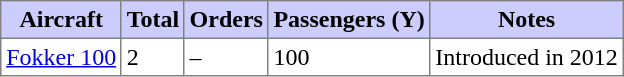<table class="toccolours" border="1" cellpadding="3" style="margin:1em auto; border-collapse:collapse">
<tr bgcolor=#ccccff>
<th>Aircraft</th>
<th>Total</th>
<th>Orders</th>
<th>Passengers (Y)</th>
<th>Notes</th>
</tr>
<tr>
<td><a href='#'>Fokker 100</a></td>
<td>2</td>
<td>–</td>
<td>100</td>
<td>Introduced in 2012</td>
</tr>
</table>
